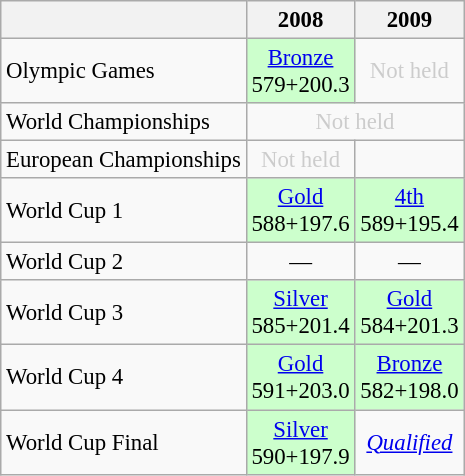<table class="wikitable" style="font-size: 95%; text-align: center">
<tr>
<th></th>
<th>2008</th>
<th>2009</th>
</tr>
<tr>
<td style="text-align: left">Olympic Games</td>
<td style="background: #ccffcc"> <a href='#'>Bronze</a><br>579+200.3</td>
<td style="color: #cccccc">Not held</td>
</tr>
<tr>
<td style="text-align: left">World Championships</td>
<td colspan=2 style="color: #cccccc">Not held</td>
</tr>
<tr>
<td style="text-align: left">European Championships</td>
<td style="color: #cccccc">Not held</td>
<td></td>
</tr>
<tr>
<td style="text-align: left">World Cup 1</td>
<td style="background: #ccffcc"> <a href='#'>Gold</a><br>588+197.6</td>
<td style="background: #ccffcc"><a href='#'>4th</a><br>589+195.4</td>
</tr>
<tr>
<td style="text-align: left">World Cup 2</td>
<td>—</td>
<td>—</td>
</tr>
<tr>
<td style="text-align: left">World Cup 3</td>
<td style="background: #ccffcc"> <a href='#'>Silver</a><br>585+201.4</td>
<td style="background: #ccffcc"> <a href='#'>Gold</a><br>584+201.3</td>
</tr>
<tr>
<td style="text-align: left">World Cup 4</td>
<td style="background: #ccffcc"> <a href='#'>Gold</a><br>591+203.0</td>
<td style="background: #ccffcc"> <a href='#'>Bronze</a><br>582+198.0</td>
</tr>
<tr>
<td style="text-align: left">World Cup Final</td>
<td style="background: #ccffcc"> <a href='#'>Silver</a><br>590+197.9</td>
<td><em><a href='#'>Qualified</a></em></td>
</tr>
</table>
